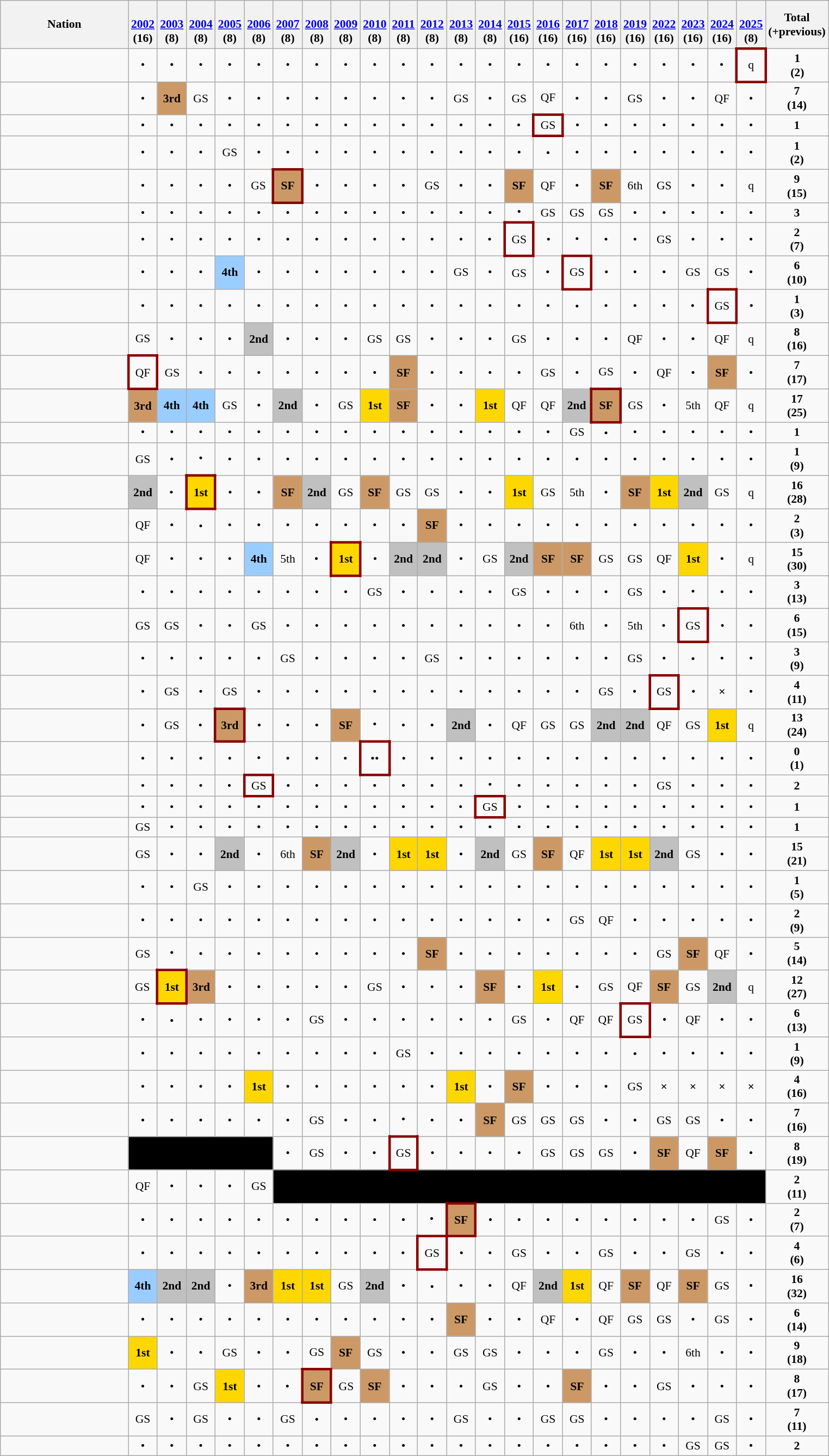<table class="wikitable" style="text-align:center; font-size:90%;">
<tr>
<th width=150>Nation</th>
<th><br><a href='#'>2002</a><br>(16)</th>
<th><br><a href='#'>2003</a><br>(8)</th>
<th><br><a href='#'>2004</a><br>(8)</th>
<th><br><a href='#'>2005</a><br>(8)</th>
<th><br><a href='#'>2006</a><br>(8)</th>
<th><br><a href='#'>2007</a><br>(8)</th>
<th><br><a href='#'>2008</a><br>(8)</th>
<th><br><a href='#'>2009</a><br>(8)</th>
<th><br><a href='#'>2010</a><br>(8)</th>
<th><br><a href='#'>2011</a><br>(8)</th>
<th><br><a href='#'>2012</a><br>(8)</th>
<th><br><a href='#'>2013</a><br>(8)</th>
<th><br><a href='#'>2014</a><br>(8)</th>
<th><br><a href='#'>2015</a><br>(16)</th>
<th><br><a href='#'>2016</a><br>(16)</th>
<th><br><a href='#'>2017</a><br>(16)</th>
<th><br><a href='#'>2018</a><br>(16)</th>
<th><br><a href='#'>2019</a><br>(16)</th>
<th><br><a href='#'>2022</a><br>(16)</th>
<th><br><a href='#'>2023</a><br>(16)</th>
<th><br><a href='#'>2024</a><br>(16)</th>
<th><br><a href='#'>2025</a><br>(8)</th>
<th>Total<br>(+previous)</th>
</tr>
<tr>
<td style="text-align:left;"></td>
<td>•</td>
<td>•</td>
<td>•</td>
<td>•</td>
<td>•</td>
<td>•</td>
<td>•</td>
<td>•</td>
<td>•</td>
<td>•</td>
<td>•</td>
<td>•</td>
<td>•</td>
<td>•</td>
<td>•</td>
<td>•</td>
<td>•</td>
<td>•</td>
<td>•</td>
<td>•</td>
<td>•</td>
<td style="border:3px solid darkred;">q</td>
<td><strong>1</strong><br><strong>(2)</strong></td>
</tr>
<tr>
<td style="text-align:left;"></td>
<td>•</td>
<td style="background-color:#cc9966;"><strong>3rd</strong></td>
<td>GS</td>
<td>•</td>
<td>•</td>
<td>•</td>
<td>•</td>
<td>•</td>
<td>•</td>
<td>•</td>
<td>•</td>
<td>GS</td>
<td>•</td>
<td>GS</td>
<td>QF</td>
<td>•</td>
<td>•</td>
<td>GS</td>
<td>•</td>
<td>•</td>
<td>QF</td>
<td>•</td>
<td><strong>7</strong><br><strong>(14)</strong></td>
</tr>
<tr>
<td style="text-align:left;"></td>
<td>•</td>
<td>•</td>
<td>•</td>
<td>•</td>
<td>•</td>
<td>•</td>
<td>•</td>
<td>•</td>
<td>•</td>
<td>•</td>
<td>•</td>
<td>•</td>
<td>•</td>
<td>•</td>
<td style="border:3px solid darkred;">GS</td>
<td>•</td>
<td>•</td>
<td>•</td>
<td>•</td>
<td>•</td>
<td>•</td>
<td>•</td>
<td><strong>1</strong></td>
</tr>
<tr>
<td style="text-align:left;"></td>
<td>•</td>
<td>•</td>
<td>•</td>
<td>GS</td>
<td>•</td>
<td>•</td>
<td>•</td>
<td>•</td>
<td>•</td>
<td>•</td>
<td>•</td>
<td>•</td>
<td>•</td>
<td>•</td>
<td>•</td>
<td>•</td>
<td>•</td>
<td>•</td>
<td>•</td>
<td>•</td>
<td>•</td>
<td>•</td>
<td><strong>1</strong><br><strong>(2)</strong></td>
</tr>
<tr>
<td style="text-align:left;"></td>
<td>•</td>
<td>•</td>
<td>•</td>
<td>•</td>
<td>GS</td>
<td style="border:3px solid darkred; background-color:#cc9966;"><strong>SF</strong></td>
<td>•</td>
<td>•</td>
<td>•</td>
<td>•</td>
<td>GS</td>
<td>•</td>
<td>•</td>
<td style="background-color:#cc9966;"><strong>SF</strong></td>
<td>QF</td>
<td>•</td>
<td style="background-color:#cc9966;"><strong>SF</strong></td>
<td>6th</td>
<td>GS</td>
<td>•</td>
<td>•</td>
<td>q</td>
<td><strong>9</strong><br><strong>(15)</strong></td>
</tr>
<tr>
<td style="text-align:left;"></td>
<td>•</td>
<td>•</td>
<td>•</td>
<td>•</td>
<td>•</td>
<td>•</td>
<td>•</td>
<td>•</td>
<td>•</td>
<td>•</td>
<td>•</td>
<td>•</td>
<td>•</td>
<td>•</td>
<td>GS</td>
<td>GS</td>
<td>GS</td>
<td>•</td>
<td>•</td>
<td>•</td>
<td>•</td>
<td>•</td>
<td><strong>3</strong></td>
</tr>
<tr>
<td style="text-align:left;"></td>
<td>•</td>
<td>•</td>
<td>•</td>
<td>•</td>
<td>•</td>
<td>•</td>
<td>•</td>
<td>•</td>
<td>•</td>
<td>•</td>
<td>•</td>
<td>•</td>
<td>•</td>
<td style="border:3px solid darkred;">GS</td>
<td>•</td>
<td>•</td>
<td>•</td>
<td>•</td>
<td>GS</td>
<td>•</td>
<td>•</td>
<td>•</td>
<td><strong>2</strong><br><strong>(7)</strong></td>
</tr>
<tr>
<td style="text-align:left;"></td>
<td>•</td>
<td>•</td>
<td>•</td>
<td style="background-color:#9acdff;"><strong>4th</strong></td>
<td>•</td>
<td>•</td>
<td>•</td>
<td>•</td>
<td>•</td>
<td>•</td>
<td>•</td>
<td>GS</td>
<td>•</td>
<td>GS</td>
<td>•</td>
<td style="border:3px solid darkred;">GS</td>
<td>•</td>
<td>•</td>
<td>•</td>
<td>GS</td>
<td>GS</td>
<td>•</td>
<td><strong>6</strong><br><strong>(10)</strong></td>
</tr>
<tr>
<td style="text-align:left;"></td>
<td>•</td>
<td>•</td>
<td>•</td>
<td>•</td>
<td>•</td>
<td>•</td>
<td>•</td>
<td>•</td>
<td>•</td>
<td>•</td>
<td>•</td>
<td>•</td>
<td>•</td>
<td>•</td>
<td>•</td>
<td>•</td>
<td>•</td>
<td>•</td>
<td>•</td>
<td>•</td>
<td style="border:3px solid darkred;">GS</td>
<td>•</td>
<td><strong>1</strong><br><strong>(3)</strong></td>
</tr>
<tr>
<td style="text-align:left;"></td>
<td>GS</td>
<td>•</td>
<td>•</td>
<td>•</td>
<td style="background-color:silver;"><strong>2nd</strong></td>
<td>•</td>
<td>•</td>
<td>•</td>
<td>GS</td>
<td>GS</td>
<td>•</td>
<td>•</td>
<td>•</td>
<td>GS</td>
<td>•</td>
<td>•</td>
<td>•</td>
<td>QF</td>
<td>•</td>
<td>•</td>
<td>QF</td>
<td>q</td>
<td><strong>8</strong><br><strong>(16)</strong></td>
</tr>
<tr>
<td style="text-align:left;"></td>
<td style="border:3px solid darkred;">QF</td>
<td>GS</td>
<td>•</td>
<td>•</td>
<td>•</td>
<td>•</td>
<td>•</td>
<td>•</td>
<td>•</td>
<td style="background-color:#cc9966;"><strong>SF</strong></td>
<td>•</td>
<td>•</td>
<td>•</td>
<td>•</td>
<td>GS</td>
<td>•</td>
<td>GS</td>
<td>•</td>
<td>QF</td>
<td>•</td>
<td style="background-color:#cc9966;"><strong>SF</strong></td>
<td>•</td>
<td><strong>7</strong><br><strong>(17)</strong></td>
</tr>
<tr>
<td style="text-align:left;"></td>
<td style="background-color:#cc9966;"><strong>3rd</strong></td>
<td style="background-color:#9acdff;"><strong>4th</strong></td>
<td style="background-color:#9acdff;"><strong>4th</strong></td>
<td>GS</td>
<td>•</td>
<td style="background-color:silver;"><strong>2nd</strong></td>
<td>•</td>
<td>GS</td>
<td style="background-color:gold;"><strong>1st</strong></td>
<td style="background-color:#cc9966;"><strong>SF</strong></td>
<td>•</td>
<td>•</td>
<td style="background-color:gold;"><strong>1st</strong></td>
<td>QF</td>
<td>QF</td>
<td style="background-color:silver;"><strong>2nd</strong></td>
<td style="border:3px solid darkred; background-color:#cc9966;"><strong>SF</strong></td>
<td>GS</td>
<td>•</td>
<td>5th</td>
<td>QF</td>
<td>q</td>
<td><strong>17</strong><br><strong>(25)</strong></td>
</tr>
<tr>
<td style="text-align:left;"></td>
<td>•</td>
<td>•</td>
<td>•</td>
<td>•</td>
<td>•</td>
<td>•</td>
<td>•</td>
<td>•</td>
<td>•</td>
<td>•</td>
<td>•</td>
<td>•</td>
<td>•</td>
<td>•</td>
<td>•</td>
<td>GS</td>
<td>•</td>
<td>•</td>
<td>•</td>
<td>•</td>
<td>•</td>
<td>•</td>
<td><strong>1</strong></td>
</tr>
<tr>
<td style="text-align:left;"></td>
<td>GS</td>
<td>•</td>
<td>•</td>
<td>•</td>
<td>•</td>
<td>•</td>
<td>•</td>
<td>•</td>
<td>•</td>
<td>•</td>
<td>•</td>
<td>•</td>
<td>•</td>
<td>•</td>
<td>•</td>
<td>•</td>
<td>•</td>
<td>•</td>
<td>•</td>
<td>•</td>
<td>•</td>
<td>•</td>
<td><strong>1</strong><br><strong>(9)</strong></td>
</tr>
<tr>
<td style="text-align:left;"></td>
<td style="background-color:silver;"><strong>2nd</strong></td>
<td>•</td>
<td style="background-color:gold; border:3px solid darkred;"><strong>1st</strong></td>
<td>•</td>
<td>•</td>
<td style="background-color:#cc9966;"><strong>SF</strong></td>
<td style="background-color:silver;"><strong>2nd</strong></td>
<td>GS</td>
<td style="background-color:#cc9966;"><strong>SF</strong></td>
<td>GS</td>
<td>GS</td>
<td>•</td>
<td>•</td>
<td style="background-color:gold;"><strong>1st</strong></td>
<td>GS</td>
<td>5th</td>
<td>•</td>
<td style="background-color:#cc9966;"><strong>SF</strong></td>
<td style="background-color:gold;"><strong>1st</strong></td>
<td style="background-color:silver;"><strong>2nd</strong></td>
<td>GS</td>
<td>q</td>
<td><strong>16</strong><br><strong>(28)</strong></td>
</tr>
<tr>
<td style="text-align:left;"></td>
<td>QF</td>
<td>•</td>
<td>•</td>
<td>•</td>
<td>•</td>
<td>•</td>
<td>•</td>
<td>•</td>
<td>•</td>
<td>•</td>
<td style="background-color:#cc9966;"><strong>SF</strong></td>
<td>•</td>
<td>•</td>
<td>•</td>
<td>•</td>
<td>•</td>
<td>•</td>
<td>•</td>
<td>•</td>
<td>•</td>
<td>•</td>
<td>•</td>
<td><strong>2</strong><br><strong>(3)</strong></td>
</tr>
<tr>
<td style="text-align:left;"></td>
<td>QF</td>
<td>•</td>
<td>•</td>
<td>•</td>
<td style="background-color:#9acdff;"><strong>4th</strong></td>
<td>5th</td>
<td>•</td>
<td style="background-color:gold; border:3px solid darkred;"><strong>1st</strong></td>
<td>•</td>
<td style="background-color:silver;"><strong>2nd</strong></td>
<td style="background-color:silver;"><strong>2nd</strong></td>
<td>•</td>
<td>GS</td>
<td style="background-color:silver;"><strong>2nd</strong></td>
<td style="background-color:#cc9966;"><strong>SF</strong></td>
<td style="background-color:#cc9966;"><strong>SF</strong></td>
<td>GS</td>
<td>GS</td>
<td>QF</td>
<td style="background-color:gold;"><strong>1st</strong></td>
<td>•</td>
<td>q</td>
<td><strong>15</strong><br><strong>(30)</strong></td>
</tr>
<tr>
<td style="text-align:left;"></td>
<td>•</td>
<td>•</td>
<td>•</td>
<td>•</td>
<td>•</td>
<td>•</td>
<td>•</td>
<td>•</td>
<td>GS</td>
<td>•</td>
<td>•</td>
<td>•</td>
<td>•</td>
<td>GS</td>
<td>•</td>
<td>•</td>
<td>•</td>
<td>GS</td>
<td>•</td>
<td>•</td>
<td>•</td>
<td>•</td>
<td><strong>3</strong><br><strong>(13)</strong></td>
</tr>
<tr>
<td style="text-align:left;"></td>
<td>GS</td>
<td>GS</td>
<td>•</td>
<td>•</td>
<td>GS</td>
<td>•</td>
<td>•</td>
<td>•</td>
<td>•</td>
<td>•</td>
<td>•</td>
<td>•</td>
<td>•</td>
<td>•</td>
<td>•</td>
<td>6th</td>
<td>•</td>
<td>5th</td>
<td>•</td>
<td style="border:3px solid darkred">GS</td>
<td>•</td>
<td>•</td>
<td><strong>6</strong><br><strong>(15)</strong></td>
</tr>
<tr>
<td style="text-align:left;"></td>
<td>•</td>
<td>•</td>
<td>•</td>
<td>•</td>
<td>•</td>
<td>GS</td>
<td>•</td>
<td>•</td>
<td>•</td>
<td>•</td>
<td>GS</td>
<td>•</td>
<td>•</td>
<td>•</td>
<td>•</td>
<td>•</td>
<td>•</td>
<td>GS</td>
<td>•</td>
<td>•</td>
<td>•</td>
<td>•</td>
<td><strong>3</strong><br><strong>(9)</strong></td>
</tr>
<tr>
<td style="text-align:left;"></td>
<td>•</td>
<td>GS</td>
<td>•</td>
<td>GS</td>
<td>•</td>
<td>•</td>
<td>•</td>
<td>•</td>
<td>•</td>
<td>•</td>
<td>•</td>
<td>•</td>
<td>•</td>
<td>•</td>
<td>•</td>
<td>•</td>
<td>GS</td>
<td>•</td>
<td style="border:3px solid darkred">GS</td>
<td>•</td>
<td><strong>×</strong></td>
<td>•</td>
<td><strong>4</strong><br><strong>(11)</strong></td>
</tr>
<tr>
<td style="text-align:left;"></td>
<td>•</td>
<td>GS</td>
<td>•</td>
<td style="border:3px solid darkred; background-color:#cc9966;"><strong>3rd</strong></td>
<td>•</td>
<td>•</td>
<td>•</td>
<td style="background-color:#cc9966;"><strong>SF</strong></td>
<td>•</td>
<td>•</td>
<td>•</td>
<td style="background-color:silver;"><strong>2nd</strong></td>
<td>•</td>
<td>QF</td>
<td>GS</td>
<td>GS</td>
<td style="background-color:silver;"><strong>2nd</strong></td>
<td style="background-color:silver;"><strong>2nd</strong></td>
<td>QF</td>
<td>GS</td>
<td style="background-color:gold;"><strong>1st</strong></td>
<td>q</td>
<td><strong>13</strong><br><strong>(24)</strong></td>
</tr>
<tr>
<td style="text-align:left;"></td>
<td>•</td>
<td>•</td>
<td>•</td>
<td>•</td>
<td>•</td>
<td>•</td>
<td>•</td>
<td>•</td>
<td style="border:3px solid darkred;">••</td>
<td>•</td>
<td>•</td>
<td>•</td>
<td>•</td>
<td>•</td>
<td>•</td>
<td>•</td>
<td>•</td>
<td>•</td>
<td>•</td>
<td>•</td>
<td>•</td>
<td>•</td>
<td><strong>0</strong><br><strong>(1)</strong></td>
</tr>
<tr>
<td style="text-align:left;"></td>
<td>•</td>
<td>•</td>
<td>•</td>
<td>•</td>
<td style="border:3px solid darkred;">GS</td>
<td>•</td>
<td>•</td>
<td>•</td>
<td>•</td>
<td>•</td>
<td>•</td>
<td>•</td>
<td>•</td>
<td>•</td>
<td>•</td>
<td>•</td>
<td>•</td>
<td>•</td>
<td>GS</td>
<td>•</td>
<td>•</td>
<td>•</td>
<td><strong>2</strong></td>
</tr>
<tr>
<td style="text-align:left;"></td>
<td>•</td>
<td>•</td>
<td>•</td>
<td>•</td>
<td>•</td>
<td>•</td>
<td>•</td>
<td>•</td>
<td>•</td>
<td>•</td>
<td>•</td>
<td>•</td>
<td style="border:3px solid darkred;">GS</td>
<td>•</td>
<td>•</td>
<td>•</td>
<td>•</td>
<td>•</td>
<td>•</td>
<td>•</td>
<td>•</td>
<td>•</td>
<td><strong>1</strong></td>
</tr>
<tr>
<td style="text-align:left;"></td>
<td>GS</td>
<td>•</td>
<td>•</td>
<td>•</td>
<td>•</td>
<td>•</td>
<td>•</td>
<td>•</td>
<td>•</td>
<td>•</td>
<td>•</td>
<td>•</td>
<td>•</td>
<td>•</td>
<td>•</td>
<td>•</td>
<td>•</td>
<td>•</td>
<td>•</td>
<td>•</td>
<td>•</td>
<td>•</td>
<td><strong>1</strong></td>
</tr>
<tr>
<td style="text-align:left;"></td>
<td>GS</td>
<td>•</td>
<td>•</td>
<td style="background-color:silver;"><strong>2nd</strong></td>
<td>•</td>
<td>6th</td>
<td style="background-color:#cc9966;"><strong>SF</strong></td>
<td style="background-color:silver;"><strong>2nd</strong></td>
<td>•</td>
<td style="background-color:gold;"><strong>1st</strong></td>
<td style="background-color:gold;"><strong>1st</strong></td>
<td>•</td>
<td style="background-color:silver;"><strong>2nd</strong></td>
<td>GS</td>
<td style="background-color:#cc9966;"><strong>SF</strong></td>
<td>QF</td>
<td style="background-color:gold;"><strong>1st</strong></td>
<td style="background-color:gold;"><strong>1st</strong></td>
<td style="background-color:silver;"><strong>2nd</strong></td>
<td>GS</td>
<td>•</td>
<td>•</td>
<td><strong>15</strong><br><strong>(21)</strong></td>
</tr>
<tr>
<td style="text-align:left;"></td>
<td>•</td>
<td>•</td>
<td>GS</td>
<td>•</td>
<td>•</td>
<td>•</td>
<td>•</td>
<td>•</td>
<td>•</td>
<td>•</td>
<td>•</td>
<td>•</td>
<td>•</td>
<td>•</td>
<td>•</td>
<td>•</td>
<td>•</td>
<td>•</td>
<td>•</td>
<td>•</td>
<td>•</td>
<td>•</td>
<td><strong>1</strong><br><strong>(5)</strong></td>
</tr>
<tr>
<td style="text-align:left;"></td>
<td>•</td>
<td>•</td>
<td>•</td>
<td>•</td>
<td>•</td>
<td>•</td>
<td>•</td>
<td>•</td>
<td>•</td>
<td>•</td>
<td>•</td>
<td>•</td>
<td>•</td>
<td>•</td>
<td>•</td>
<td>GS</td>
<td>QF</td>
<td>•</td>
<td>•</td>
<td>•</td>
<td>•</td>
<td>•</td>
<td><strong>2</strong><br><strong>(9)</strong></td>
</tr>
<tr>
<td style="text-align:left;"></td>
<td>GS</td>
<td>•</td>
<td>•</td>
<td>•</td>
<td>•</td>
<td>•</td>
<td>•</td>
<td>•</td>
<td>•</td>
<td>•</td>
<td style="background-color:#cc9966;"><strong>SF</strong></td>
<td>•</td>
<td>•</td>
<td>•</td>
<td>•</td>
<td>•</td>
<td>•</td>
<td>•</td>
<td>GS</td>
<td style="background-color:#cc9966;"><strong>SF</strong></td>
<td>QF</td>
<td>•</td>
<td><strong>5</strong><br><strong>(14)</strong></td>
</tr>
<tr>
<td style="text-align:left;"></td>
<td>GS</td>
<td style="background-color:gold; border:3px solid darkred;"><strong>1st</strong></td>
<td style="background-color:#cc9966;"><strong>3rd</strong></td>
<td>•</td>
<td>•</td>
<td>•</td>
<td>•</td>
<td>•</td>
<td>GS</td>
<td>•</td>
<td>•</td>
<td>•</td>
<td style="background-color:#cc9966;"><strong>SF</strong></td>
<td>•</td>
<td style="background-color:gold;"><strong>1st</strong></td>
<td>•</td>
<td>GS</td>
<td>QF</td>
<td style="background-color:#cc9966;"><strong>SF</strong></td>
<td>GS</td>
<td style="background-color:silver;"><strong>2nd</strong></td>
<td>q</td>
<td><strong>12</strong><br><strong>(27)</strong></td>
</tr>
<tr>
<td style="text-align:left;"></td>
<td>•</td>
<td>•</td>
<td>•</td>
<td>•</td>
<td>•</td>
<td>•</td>
<td>GS</td>
<td>•</td>
<td>•</td>
<td>•</td>
<td>•</td>
<td>•</td>
<td>•</td>
<td>GS</td>
<td>•</td>
<td>QF</td>
<td>QF</td>
<td style="border:3px solid darkred">GS</td>
<td>•</td>
<td>QF</td>
<td>•</td>
<td>•</td>
<td><strong>6</strong><br><strong>(13)</strong></td>
</tr>
<tr>
<td style="text-align:left;"></td>
<td>•</td>
<td>•</td>
<td>•</td>
<td>•</td>
<td>•</td>
<td>•</td>
<td>•</td>
<td>•</td>
<td>•</td>
<td>GS</td>
<td>•</td>
<td>•</td>
<td>•</td>
<td>•</td>
<td>•</td>
<td>•</td>
<td>•</td>
<td>•</td>
<td>•</td>
<td>•</td>
<td>•</td>
<td>•</td>
<td><strong>1</strong><br><strong>(9)</strong></td>
</tr>
<tr>
<td style="text-align:left;"></td>
<td>•</td>
<td>•</td>
<td>•</td>
<td>•</td>
<td style="background-color:gold;"><strong>1st</strong></td>
<td>•</td>
<td>•</td>
<td>•</td>
<td>•</td>
<td>•</td>
<td>•</td>
<td style="background-color:gold;"><strong>1st</strong></td>
<td>•</td>
<td style="background-color:#cc9966;"><strong>SF</strong></td>
<td>•</td>
<td>•</td>
<td>•</td>
<td>GS</td>
<td><strong>×</strong></td>
<td><strong>×</strong></td>
<td><strong>×</strong></td>
<td><strong>×</strong></td>
<td><strong>4</strong><br><strong>(16)</strong></td>
</tr>
<tr>
<td style="text-align:left;"></td>
<td>•</td>
<td>•</td>
<td>•</td>
<td>•</td>
<td>•</td>
<td>•</td>
<td>GS</td>
<td>•</td>
<td>•</td>
<td>•</td>
<td>•</td>
<td>•</td>
<td style="background-color:#cc9966;"><strong>SF</strong></td>
<td>GS</td>
<td>GS</td>
<td>GS</td>
<td>•</td>
<td>•</td>
<td>GS</td>
<td>GS</td>
<td>•</td>
<td>•</td>
<td><strong>7</strong><br><strong>(16)</strong></td>
</tr>
<tr>
<td style="text-align:left;"></td>
<td colspan=5 style="background-color:black;"></td>
<td>•</td>
<td>GS</td>
<td>•</td>
<td>•</td>
<td style="border:3px solid darkred;">GS</td>
<td>•</td>
<td>•</td>
<td>•</td>
<td>•</td>
<td>GS</td>
<td>GS</td>
<td>GS</td>
<td>•</td>
<td style="background-color:#cc9966;"><strong>SF</strong></td>
<td>QF</td>
<td style="background-color:#cc9966;"><strong>SF</strong></td>
<td>•</td>
<td><strong>8</strong><br><strong>(19)</strong></td>
</tr>
<tr>
<td style="text-align:left;"></td>
<td>QF</td>
<td>•</td>
<td>•</td>
<td>•</td>
<td>GS</td>
<td colspan=17 style="background-color:black;"></td>
<td><strong>2</strong><br><strong>(11)</strong></td>
</tr>
<tr>
<td style="text-align:left;"></td>
<td>•</td>
<td>•</td>
<td>•</td>
<td>•</td>
<td>•</td>
<td>•</td>
<td>•</td>
<td>•</td>
<td>•</td>
<td>•</td>
<td>•</td>
<td style="border:3px solid darkred; background-color:#cc9966;"><strong>SF</strong></td>
<td>•</td>
<td>•</td>
<td>•</td>
<td>•</td>
<td>•</td>
<td>•</td>
<td>•</td>
<td>•</td>
<td>GS</td>
<td>•</td>
<td><strong>2</strong><br><strong>(7)</strong></td>
</tr>
<tr>
<td style="text-align:left;"></td>
<td>•</td>
<td>•</td>
<td>•</td>
<td>•</td>
<td>•</td>
<td>•</td>
<td>•</td>
<td>•</td>
<td>•</td>
<td>•</td>
<td style="border:3px solid darkred;">GS</td>
<td>•</td>
<td>•</td>
<td>GS</td>
<td>•</td>
<td>•</td>
<td>GS</td>
<td>•</td>
<td>•</td>
<td>GS</td>
<td>•</td>
<td>•</td>
<td><strong>4</strong><br><strong>(6)</strong></td>
</tr>
<tr>
<td style="text-align:left;"></td>
<td style="background-color:#9acdff;"><strong>4th</strong></td>
<td style="background-color:silver;"><strong>2nd</strong></td>
<td style="background-color:silver;"><strong>2nd</strong></td>
<td>•</td>
<td style="background-color:#cc9966;"><strong>3rd</strong></td>
<td style="background-color:gold;"><strong>1st</strong></td>
<td style="background-color:gold;"><strong>1st</strong></td>
<td>GS</td>
<td style="background-color:silver;"><strong>2nd</strong></td>
<td>•</td>
<td>•</td>
<td>•</td>
<td>•</td>
<td>QF</td>
<td style="background-color:silver;"><strong>2nd</strong></td>
<td style="background-color:gold;"><strong>1st</strong></td>
<td>QF</td>
<td style="background-color:#cc9966;"><strong>SF</strong></td>
<td>QF</td>
<td style="background-color:#cc9966;"><strong>SF</strong></td>
<td>GS</td>
<td>•</td>
<td><strong>16</strong><br><strong>(32)</strong></td>
</tr>
<tr>
<td style="text-align:left;"></td>
<td>•</td>
<td>•</td>
<td>•</td>
<td>•</td>
<td>•</td>
<td>•</td>
<td>•</td>
<td>•</td>
<td>•</td>
<td>•</td>
<td>•</td>
<td style="background-color:#cc9966;"><strong>SF</strong></td>
<td>•</td>
<td>•</td>
<td>QF</td>
<td>•</td>
<td>QF</td>
<td>GS</td>
<td>GS</td>
<td>•</td>
<td>GS</td>
<td>•</td>
<td><strong>6</strong><br><strong>(14)</strong></td>
</tr>
<tr>
<td style="text-align:left;"></td>
<td style="background-color:gold;"><strong>1st</strong></td>
<td>•</td>
<td>•</td>
<td>GS</td>
<td>•</td>
<td>•</td>
<td>GS</td>
<td style="background-color:#cc9966;"><strong>SF</strong></td>
<td>GS</td>
<td>•</td>
<td>•</td>
<td>GS</td>
<td>GS</td>
<td>•</td>
<td>•</td>
<td>•</td>
<td>GS</td>
<td>•</td>
<td>•</td>
<td>6th</td>
<td>•</td>
<td>•</td>
<td><strong>9</strong><br><strong>(18)</strong></td>
</tr>
<tr>
<td style="text-align:left;"></td>
<td>•</td>
<td>•</td>
<td>GS</td>
<td style="background-color:gold;"><strong>1st</strong></td>
<td>•</td>
<td>•</td>
<td style="border:3px solid darkred; background-color:#cc9966;"><strong>SF</strong></td>
<td>GS</td>
<td style="background-color:#cc9966;"><strong>SF</strong></td>
<td>•</td>
<td>•</td>
<td>•</td>
<td>GS</td>
<td>•</td>
<td>•</td>
<td style="background-color:#cc9966;"><strong>SF</strong></td>
<td>•</td>
<td>•</td>
<td>GS</td>
<td>•</td>
<td>•</td>
<td>•</td>
<td><strong>8</strong><br><strong>(17)</strong></td>
</tr>
<tr>
<td style="text-align:left;"></td>
<td>GS</td>
<td>•</td>
<td>GS</td>
<td>•</td>
<td>•</td>
<td>GS</td>
<td>•</td>
<td>•</td>
<td>•</td>
<td>•</td>
<td>•</td>
<td>GS</td>
<td>•</td>
<td>•</td>
<td>GS</td>
<td>GS</td>
<td>•</td>
<td>•</td>
<td>•</td>
<td>•</td>
<td>GS</td>
<td>•</td>
<td><strong>7</strong><br><strong>(11)</strong></td>
</tr>
<tr>
<td style="text-align:left;"></td>
<td>•</td>
<td>•</td>
<td>•</td>
<td>•</td>
<td>•</td>
<td>•</td>
<td>•</td>
<td>•</td>
<td>•</td>
<td>•</td>
<td>•</td>
<td>•</td>
<td>•</td>
<td>•</td>
<td>•</td>
<td>•</td>
<td>•</td>
<td>•</td>
<td>•</td>
<td>GS</td>
<td>GS</td>
<td>•</td>
<td><strong>2</strong></td>
</tr>
</table>
